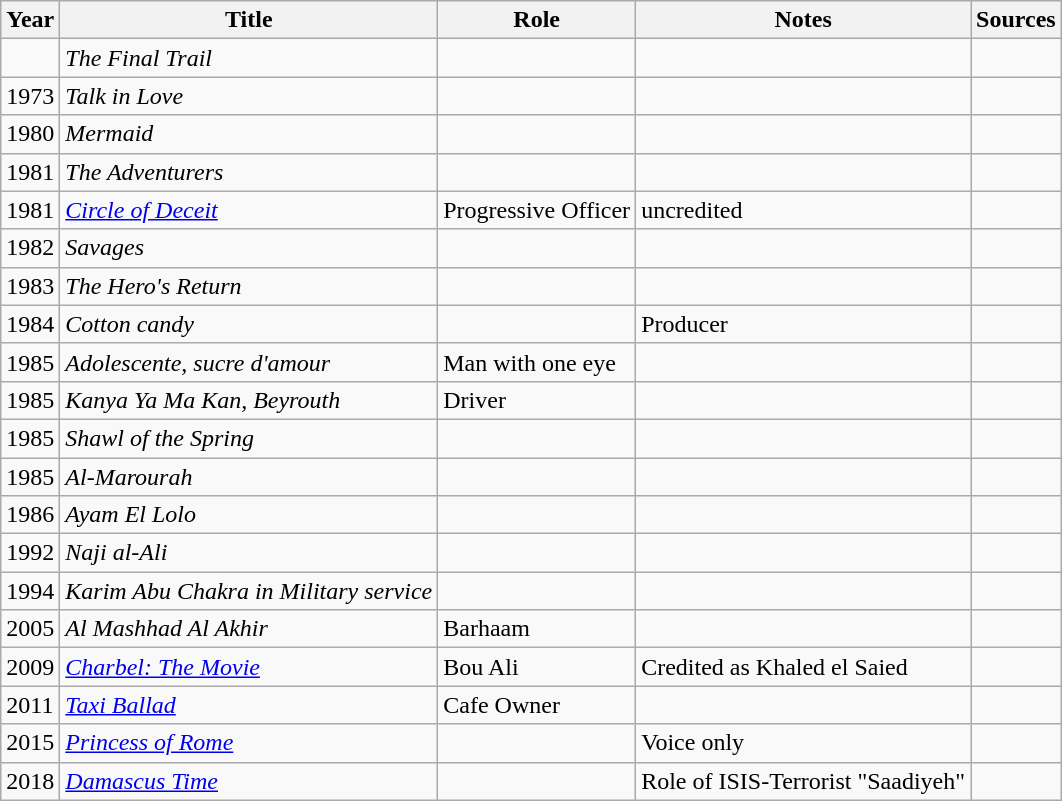<table class = "wikitable sortable" >
<tr>
<th>Year</th>
<th>Title</th>
<th>Role</th>
<th class = "unsortable">Notes</th>
<th class = "unsortable">Sources</th>
</tr>
<tr>
<td></td>
<td><em>The Final Trail</em></td>
<td></td>
<td></td>
<td></td>
</tr>
<tr>
<td>1973</td>
<td><em>Talk in Love</em></td>
<td></td>
<td></td>
<td></td>
</tr>
<tr>
<td>1980</td>
<td><em>Mermaid</em></td>
<td></td>
<td></td>
<td></td>
</tr>
<tr>
<td>1981</td>
<td><em>The Adventurers</em></td>
<td></td>
<td></td>
<td></td>
</tr>
<tr>
<td>1981</td>
<td><em><a href='#'>Circle of Deceit</a></em></td>
<td>Progressive Officer</td>
<td>uncredited</td>
<td></td>
</tr>
<tr>
<td>1982</td>
<td><em>Savages</em></td>
<td></td>
<td></td>
<td></td>
</tr>
<tr>
<td>1983</td>
<td><em>The Hero's Return</em></td>
<td></td>
<td></td>
<td></td>
</tr>
<tr>
<td>1984</td>
<td><em>Cotton candy</em></td>
<td></td>
<td>Producer</td>
<td></td>
</tr>
<tr>
<td>1985</td>
<td><em>Adolescente, sucre d'amour</em></td>
<td>Man with one eye</td>
<td></td>
<td></td>
</tr>
<tr>
<td>1985</td>
<td><em>Kanya Ya Ma Kan, Beyrouth</em></td>
<td>Driver</td>
<td></td>
<td></td>
</tr>
<tr>
<td>1985</td>
<td><em>Shawl of the Spring</em></td>
<td></td>
<td></td>
<td></td>
</tr>
<tr>
<td>1985</td>
<td><em>Al-Marourah</em></td>
<td></td>
<td></td>
<td></td>
</tr>
<tr>
<td>1986</td>
<td><em>Ayam El Lolo</em></td>
<td></td>
<td></td>
<td></td>
</tr>
<tr>
<td>1992</td>
<td><em>Naji al-Ali</em></td>
<td></td>
<td></td>
<td></td>
</tr>
<tr>
<td>1994</td>
<td><em>Karim Abu Chakra in Military service</em></td>
<td></td>
<td></td>
<td></td>
</tr>
<tr>
<td>2005</td>
<td><em>Al Mashhad Al Akhir</em></td>
<td>Barhaam</td>
<td></td>
<td></td>
</tr>
<tr>
<td>2009</td>
<td><em><a href='#'>Charbel: The Movie</a></em></td>
<td>Bou Ali</td>
<td>Credited as Khaled el Saied</td>
<td></td>
</tr>
<tr>
<td>2011</td>
<td><em><a href='#'>Taxi Ballad</a></em></td>
<td>Cafe Owner</td>
<td></td>
<td></td>
</tr>
<tr>
<td>2015</td>
<td><em><a href='#'>Princess of Rome</a></em></td>
<td></td>
<td>Voice only</td>
<td></td>
</tr>
<tr>
<td>2018</td>
<td><em><a href='#'>Damascus Time</a></em></td>
<td></td>
<td>Role of ISIS-Terrorist "Saadiyeh"</td>
<td></td>
</tr>
</table>
